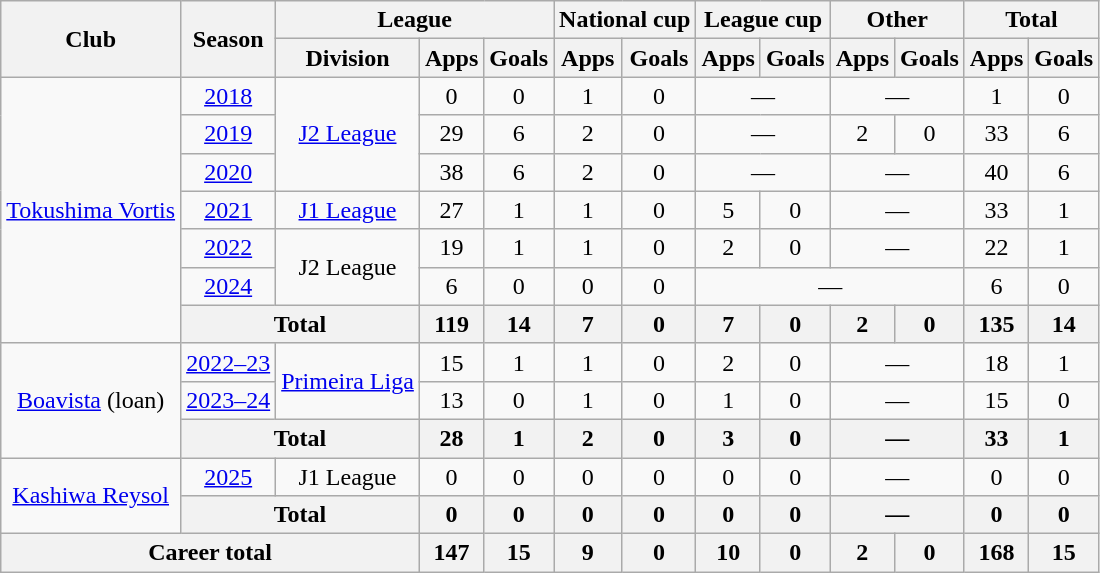<table class="wikitable" style="text-align:center">
<tr>
<th rowspan="2">Club</th>
<th rowspan="2">Season</th>
<th colspan="3">League</th>
<th colspan="2">National cup</th>
<th colspan="2">League cup</th>
<th colspan="2">Other</th>
<th colspan="2">Total</th>
</tr>
<tr>
<th>Division</th>
<th>Apps</th>
<th>Goals</th>
<th>Apps</th>
<th>Goals</th>
<th>Apps</th>
<th>Goals</th>
<th>Apps</th>
<th>Goals</th>
<th>Apps</th>
<th>Goals</th>
</tr>
<tr>
<td rowspan="7"><a href='#'>Tokushima Vortis</a></td>
<td><a href='#'>2018</a></td>
<td rowspan="3"><a href='#'>J2 League</a></td>
<td>0</td>
<td>0</td>
<td>1</td>
<td>0</td>
<td colspan="2">—</td>
<td colspan="2">—</td>
<td>1</td>
<td>0</td>
</tr>
<tr>
<td><a href='#'>2019</a></td>
<td>29</td>
<td>6</td>
<td>2</td>
<td>0</td>
<td colspan="2">—</td>
<td>2</td>
<td>0</td>
<td>33</td>
<td>6</td>
</tr>
<tr>
<td><a href='#'>2020</a></td>
<td>38</td>
<td>6</td>
<td>2</td>
<td>0</td>
<td colspan="2">—</td>
<td colspan="2">—</td>
<td>40</td>
<td>6</td>
</tr>
<tr>
<td><a href='#'>2021</a></td>
<td><a href='#'>J1 League</a></td>
<td>27</td>
<td>1</td>
<td>1</td>
<td>0</td>
<td>5</td>
<td>0</td>
<td colspan="2">—</td>
<td>33</td>
<td>1</td>
</tr>
<tr>
<td><a href='#'>2022</a></td>
<td rowspan="2">J2 League</td>
<td>19</td>
<td>1</td>
<td>1</td>
<td>0</td>
<td>2</td>
<td>0</td>
<td colspan="2">—</td>
<td>22</td>
<td>1</td>
</tr>
<tr>
<td><a href='#'>2024</a></td>
<td>6</td>
<td>0</td>
<td>0</td>
<td>0</td>
<td colspan="4">—</td>
<td>6</td>
<td>0</td>
</tr>
<tr>
<th colspan="2">Total</th>
<th>119</th>
<th>14</th>
<th>7</th>
<th>0</th>
<th>7</th>
<th>0</th>
<th>2</th>
<th>0</th>
<th>135</th>
<th>14</th>
</tr>
<tr>
<td rowspan="3"><a href='#'>Boavista</a> (loan)</td>
<td><a href='#'>2022–23</a></td>
<td rowspan="2"><a href='#'>Primeira Liga</a></td>
<td>15</td>
<td>1</td>
<td>1</td>
<td>0</td>
<td>2</td>
<td>0</td>
<td colspan="2">—</td>
<td>18</td>
<td>1</td>
</tr>
<tr>
<td><a href='#'>2023–24</a></td>
<td>13</td>
<td>0</td>
<td>1</td>
<td>0</td>
<td>1</td>
<td>0</td>
<td colspan="2">—</td>
<td>15</td>
<td>0</td>
</tr>
<tr>
<th colspan="2">Total</th>
<th>28</th>
<th>1</th>
<th>2</th>
<th>0</th>
<th>3</th>
<th>0</th>
<th colspan="2">—</th>
<th>33</th>
<th>1</th>
</tr>
<tr>
<td rowspan="2"><a href='#'>Kashiwa Reysol</a></td>
<td><a href='#'>2025</a></td>
<td>J1 League</td>
<td>0</td>
<td>0</td>
<td>0</td>
<td>0</td>
<td>0</td>
<td>0</td>
<td colspan="2">—</td>
<td>0</td>
<td>0</td>
</tr>
<tr>
<th colspan="2">Total</th>
<th>0</th>
<th>0</th>
<th>0</th>
<th>0</th>
<th>0</th>
<th>0</th>
<th colspan="2">—</th>
<th>0</th>
<th>0</th>
</tr>
<tr>
<th colspan="3">Career total</th>
<th>147</th>
<th>15</th>
<th>9</th>
<th>0</th>
<th>10</th>
<th>0</th>
<th>2</th>
<th>0</th>
<th>168</th>
<th>15</th>
</tr>
</table>
